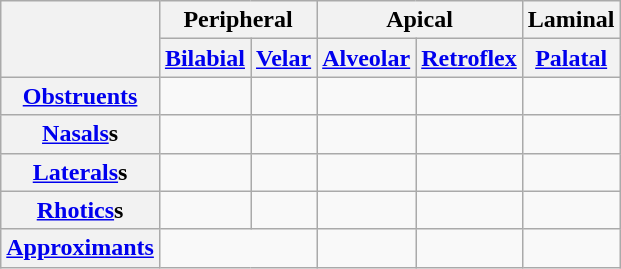<table class="wikitable" style="text-align: center;">
<tr>
<th rowspan="2"></th>
<th colspan="2">Peripheral</th>
<th colspan="2">Apical</th>
<th>Laminal</th>
</tr>
<tr>
<th><a href='#'>Bilabial</a></th>
<th><a href='#'>Velar</a></th>
<th><a href='#'>Alveolar</a></th>
<th><a href='#'>Retroflex</a></th>
<th><a href='#'>Palatal</a></th>
</tr>
<tr>
<th><a href='#'>Obstruents</a></th>
<td></td>
<td></td>
<td></td>
<td></td>
<td></td>
</tr>
<tr>
<th><a href='#'>Nasals</a>s</th>
<td></td>
<td></td>
<td></td>
<td></td>
<td></td>
</tr>
<tr>
<th><a href='#'>Laterals</a>s</th>
<td></td>
<td></td>
<td></td>
<td></td>
<td></td>
</tr>
<tr>
<th><a href='#'>Rhotics</a>s</th>
<td></td>
<td></td>
<td></td>
<td></td>
<td></td>
</tr>
<tr>
<th><a href='#'>Approximants</a></th>
<td colspan="2"></td>
<td></td>
<td></td>
<td></td>
</tr>
</table>
